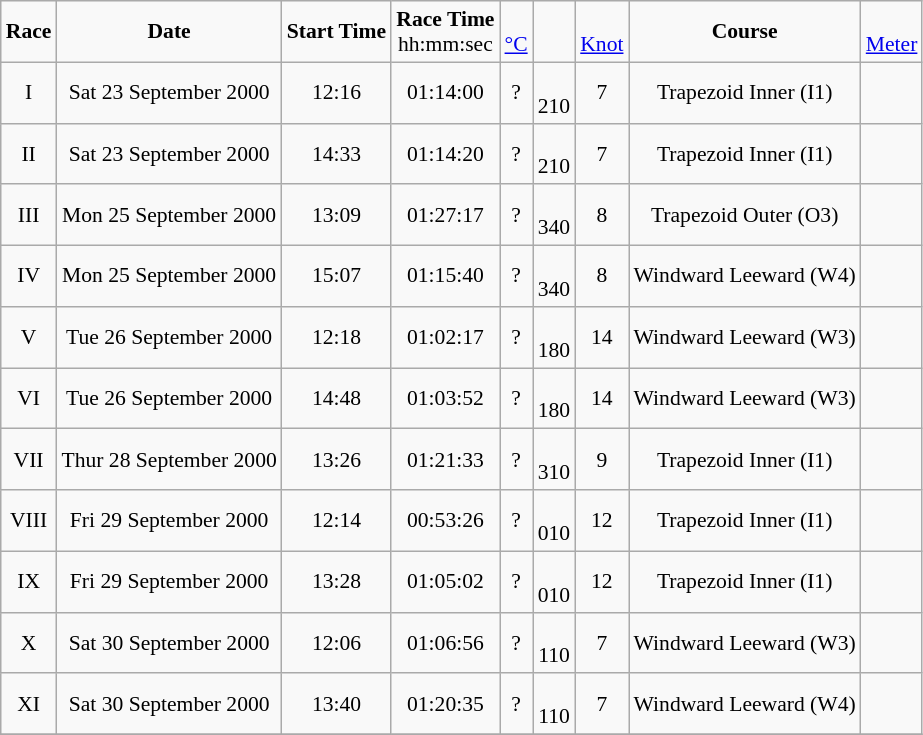<table class="wikitable" style="text-align:center; vertical-align:bottom; font-size:90%">
<tr>
<td><strong>Race</strong></td>
<td><strong>Date</strong></td>
<td><strong>Start Time</strong></td>
<td><strong>Race Time</strong><br>hh:mm:sec</td>
<td><br><a href='#'>°C</a></td>
<td></td>
<td><br><a href='#'>Knot</a></td>
<td><strong>Course</strong></td>
<td><br><a href='#'>Meter</a></td>
</tr>
<tr>
<td>I</td>
<td>Sat 23 September 2000</td>
<td>12:16</td>
<td>01:14:00</td>
<td>?</td>
<td> <br> 210</td>
<td>7</td>
<td>Trapezoid Inner (I1)</td>
<td></td>
</tr>
<tr>
<td>II</td>
<td>Sat 23 September 2000</td>
<td>14:33</td>
<td>01:14:20</td>
<td>?</td>
<td> <br> 210</td>
<td>7</td>
<td>Trapezoid Inner (I1)</td>
<td></td>
</tr>
<tr>
<td>III</td>
<td>Mon 25 September 2000</td>
<td>13:09</td>
<td>01:27:17</td>
<td>?</td>
<td> <br> 340</td>
<td>8</td>
<td>Trapezoid Outer (O3)</td>
<td></td>
</tr>
<tr>
<td>IV</td>
<td>Mon 25 September 2000</td>
<td>15:07</td>
<td>01:15:40</td>
<td>?</td>
<td> <br> 340</td>
<td>8</td>
<td>Windward Leeward (W4)</td>
<td></td>
</tr>
<tr>
<td>V</td>
<td>Tue 26 September 2000</td>
<td>12:18</td>
<td>01:02:17</td>
<td>?</td>
<td> <br> 180</td>
<td>14</td>
<td>Windward Leeward (W3)</td>
<td></td>
</tr>
<tr>
<td>VI</td>
<td>Tue 26 September 2000</td>
<td>14:48</td>
<td>01:03:52</td>
<td>?</td>
<td> <br> 180</td>
<td>14</td>
<td>Windward Leeward (W3)</td>
<td></td>
</tr>
<tr>
<td>VII</td>
<td>Thur 28 September 2000</td>
<td>13:26</td>
<td>01:21:33</td>
<td>?</td>
<td> <br> 310</td>
<td>9</td>
<td>Trapezoid Inner (I1)</td>
<td></td>
</tr>
<tr>
<td>VIII</td>
<td>Fri 29 September 2000</td>
<td>12:14</td>
<td>00:53:26</td>
<td>?</td>
<td> <br> 010</td>
<td>12</td>
<td>Trapezoid Inner (I1)</td>
<td></td>
</tr>
<tr>
<td>IX</td>
<td>Fri 29 September 2000</td>
<td>13:28</td>
<td>01:05:02</td>
<td>?</td>
<td> <br> 010</td>
<td>12</td>
<td>Trapezoid Inner (I1)</td>
<td></td>
</tr>
<tr>
<td>X</td>
<td>Sat 30 September 2000</td>
<td>12:06</td>
<td>01:06:56</td>
<td>?</td>
<td> <br> 110</td>
<td>7</td>
<td>Windward Leeward (W3)</td>
<td></td>
</tr>
<tr>
<td>XI</td>
<td>Sat 30 September 2000</td>
<td>13:40</td>
<td>01:20:35</td>
<td>?</td>
<td> <br> 110</td>
<td>7</td>
<td>Windward Leeward (W4)</td>
<td></td>
</tr>
<tr>
</tr>
</table>
